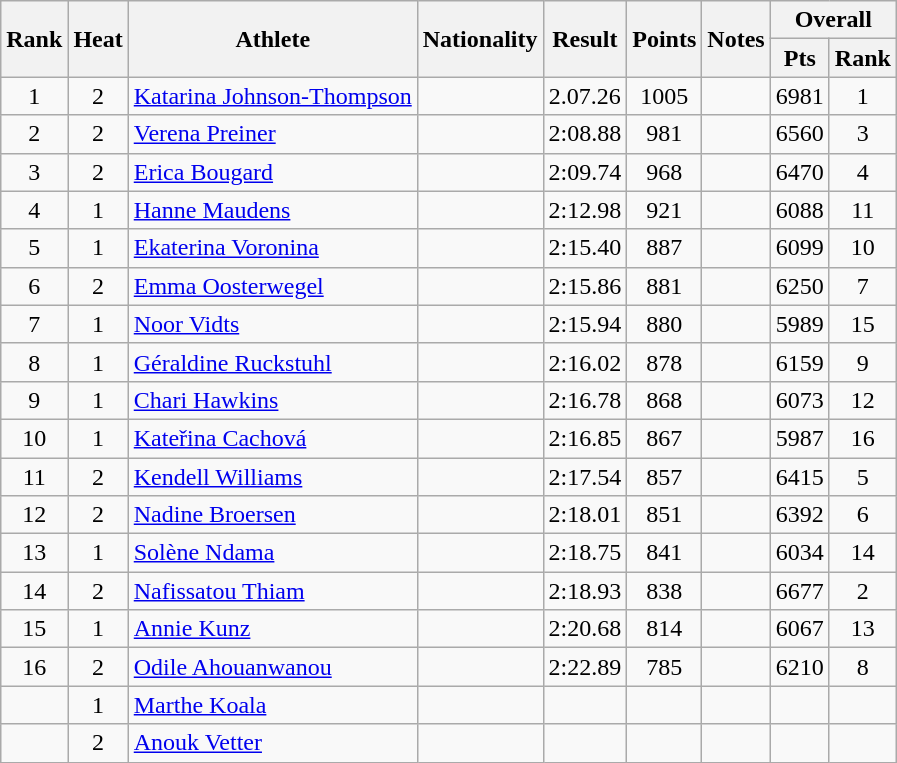<table class="wikitable sortable" style="text-align:center">
<tr>
<th rowspan=2>Rank</th>
<th rowspan=2>Heat</th>
<th rowspan=2>Athlete</th>
<th rowspan=2>Nationality</th>
<th rowspan=2>Result</th>
<th rowspan=2>Points</th>
<th rowspan=2>Notes</th>
<th colspan=2>Overall</th>
</tr>
<tr>
<th>Pts</th>
<th>Rank</th>
</tr>
<tr>
<td>1</td>
<td>2</td>
<td align=left><a href='#'>Katarina Johnson-Thompson</a></td>
<td align=left></td>
<td>2.07.26</td>
<td>1005</td>
<td></td>
<td>6981</td>
<td>1</td>
</tr>
<tr>
<td>2</td>
<td>2</td>
<td align=left><a href='#'>Verena Preiner</a></td>
<td align=left></td>
<td>2:08.88</td>
<td>981</td>
<td></td>
<td>6560</td>
<td>3</td>
</tr>
<tr>
<td>3</td>
<td>2</td>
<td align=left><a href='#'>Erica Bougard</a></td>
<td align=left></td>
<td>2:09.74</td>
<td>968</td>
<td></td>
<td>6470</td>
<td>4</td>
</tr>
<tr>
<td>4</td>
<td>1</td>
<td align=left><a href='#'>Hanne Maudens</a></td>
<td align=left></td>
<td>2:12.98</td>
<td>921</td>
<td></td>
<td>6088</td>
<td>11</td>
</tr>
<tr>
<td>5</td>
<td>1</td>
<td align=left><a href='#'>Ekaterina Voronina</a></td>
<td align=left></td>
<td>2:15.40</td>
<td>887</td>
<td></td>
<td>6099</td>
<td>10</td>
</tr>
<tr>
<td>6</td>
<td>2</td>
<td align=left><a href='#'>Emma Oosterwegel</a></td>
<td align=left></td>
<td>2:15.86</td>
<td>881</td>
<td></td>
<td>6250</td>
<td>7</td>
</tr>
<tr>
<td>7</td>
<td>1</td>
<td align=left><a href='#'>Noor Vidts</a></td>
<td align=left></td>
<td>2:15.94</td>
<td>880</td>
<td></td>
<td>5989</td>
<td>15</td>
</tr>
<tr>
<td>8</td>
<td>1</td>
<td align=left><a href='#'>Géraldine Ruckstuhl</a></td>
<td align=left></td>
<td>2:16.02</td>
<td>878</td>
<td></td>
<td>6159</td>
<td>9</td>
</tr>
<tr>
<td>9</td>
<td>1</td>
<td align=left><a href='#'>Chari Hawkins</a></td>
<td align=left></td>
<td>2:16.78</td>
<td>868</td>
<td></td>
<td>6073</td>
<td>12</td>
</tr>
<tr>
<td>10</td>
<td>1</td>
<td align=left><a href='#'>Kateřina Cachová</a></td>
<td align=left></td>
<td>2:16.85</td>
<td>867</td>
<td></td>
<td>5987</td>
<td>16</td>
</tr>
<tr>
<td>11</td>
<td>2</td>
<td align=left><a href='#'>Kendell Williams</a></td>
<td align=left></td>
<td>2:17.54</td>
<td>857</td>
<td></td>
<td>6415</td>
<td>5</td>
</tr>
<tr>
<td>12</td>
<td>2</td>
<td align=left><a href='#'>Nadine Broersen</a></td>
<td align=left></td>
<td>2:18.01</td>
<td>851</td>
<td></td>
<td>6392</td>
<td>6</td>
</tr>
<tr>
<td>13</td>
<td>1</td>
<td align=left><a href='#'>Solène Ndama</a></td>
<td align=left></td>
<td>2:18.75</td>
<td>841</td>
<td></td>
<td>6034</td>
<td>14</td>
</tr>
<tr>
<td>14</td>
<td>2</td>
<td align=left><a href='#'>Nafissatou Thiam</a></td>
<td align=left></td>
<td>2:18.93</td>
<td>838</td>
<td></td>
<td>6677</td>
<td>2</td>
</tr>
<tr>
<td>15</td>
<td>1</td>
<td align=left><a href='#'>Annie Kunz</a></td>
<td align=left></td>
<td>2:20.68</td>
<td>814</td>
<td></td>
<td>6067</td>
<td>13</td>
</tr>
<tr>
<td>16</td>
<td>2</td>
<td align=left><a href='#'>Odile Ahouanwanou</a></td>
<td align=left></td>
<td>2:22.89</td>
<td>785</td>
<td></td>
<td>6210</td>
<td>8</td>
</tr>
<tr>
<td></td>
<td>1</td>
<td align=left><a href='#'>Marthe Koala</a></td>
<td align=left></td>
<td></td>
<td></td>
<td></td>
<td></td>
<td></td>
</tr>
<tr>
<td></td>
<td>2</td>
<td align=left><a href='#'>Anouk Vetter</a></td>
<td align=left></td>
<td></td>
<td></td>
<td></td>
<td></td>
<td></td>
</tr>
</table>
